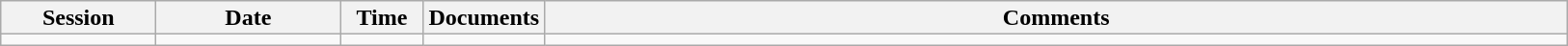<table class="wikitable mw-collapsible" style="line-height:16px;">
<tr>
<th style="width:100px;">Session</th>
<th style="width:120px;">Date</th>
<th style="width:50px;">Time</th>
<th style="width:50px;">Documents</th>
<th style="width:700px;">Comments</th>
</tr>
<tr>
<td></td>
<td></td>
<td></td>
<td></td>
<td></td>
</tr>
</table>
